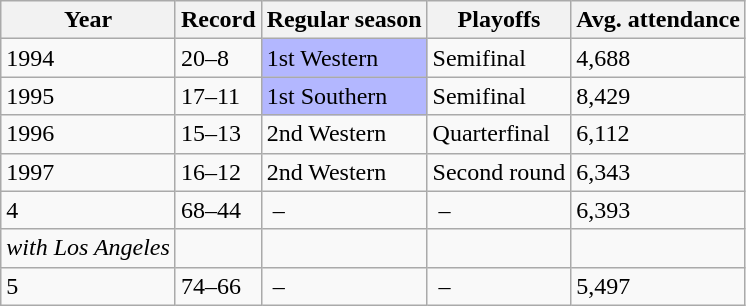<table class="wikitable">
<tr>
<th>Year</th>
<th>Record</th>
<th>Regular season</th>
<th>Playoffs</th>
<th>Avg. attendance</th>
</tr>
<tr>
<td>1994</td>
<td>20–8</td>
<td bgcolor="B3B7FF">1st Western</td>
<td>Semifinal</td>
<td>4,688</td>
</tr>
<tr>
<td>1995</td>
<td>17–11</td>
<td bgcolor="B3B7FF">1st Southern</td>
<td>Semifinal</td>
<td>8,429</td>
</tr>
<tr>
<td>1996</td>
<td>15–13</td>
<td>2nd Western</td>
<td>Quarterfinal</td>
<td>6,112</td>
</tr>
<tr>
<td>1997</td>
<td>16–12</td>
<td>2nd Western</td>
<td>Second round</td>
<td>6,343</td>
</tr>
<tr>
<td>4</td>
<td>68–44</td>
<td> –</td>
<td> –</td>
<td>6,393</td>
</tr>
<tr>
<td><em>with Los Angeles</em></td>
<td></td>
<td></td>
<td></td>
</tr>
<tr>
<td>5</td>
<td>74–66</td>
<td> –</td>
<td> –</td>
<td>5,497</td>
</tr>
</table>
